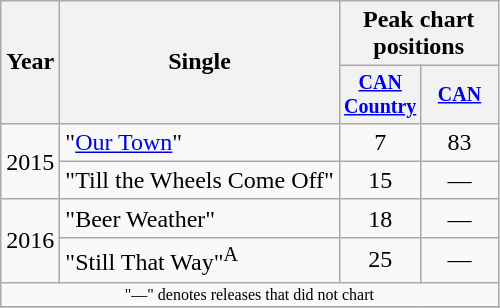<table class="wikitable" style="text-align:center;">
<tr>
<th rowspan="2">Year</th>
<th rowspan="2">Single</th>
<th colspan="2">Peak chart<br>positions</th>
</tr>
<tr style="font-size:smaller;">
<th width="45"><a href='#'>CAN Country</a><br></th>
<th width="45"><a href='#'>CAN</a><br></th>
</tr>
<tr>
<td rowspan="2">2015</td>
<td align="left">"<a href='#'>Our Town</a>"</td>
<td>7</td>
<td>83</td>
</tr>
<tr>
<td align="left">"Till the Wheels Come Off"</td>
<td>15</td>
<td>—</td>
</tr>
<tr>
<td rowspan="2">2016</td>
<td align="left">"Beer Weather"</td>
<td>18</td>
<td>—</td>
</tr>
<tr>
<td align="left">"Still That Way"<sup>A</sup></td>
<td>25</td>
<td>—</td>
</tr>
<tr>
<td colspan="4" style="font-size:8pt">"—" denotes releases that did not chart</td>
</tr>
<tr>
</tr>
</table>
